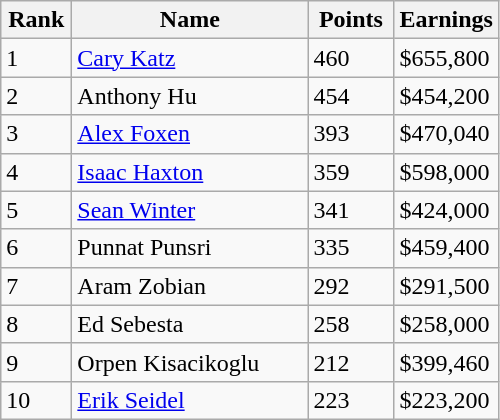<table class="wikitable">
<tr>
<th style="width:40px;">Rank</th>
<th style="width:150px;">Name</th>
<th style="width:50px;">Points</th>
<th style="width:50px;">Earnings</th>
</tr>
<tr>
<td>1</td>
<td> <a href='#'>Cary Katz</a></td>
<td>460</td>
<td>$655,800</td>
</tr>
<tr>
<td>2</td>
<td> Anthony Hu</td>
<td>454</td>
<td>$454,200</td>
</tr>
<tr>
<td>3</td>
<td> <a href='#'>Alex Foxen</a></td>
<td>393</td>
<td>$470,040</td>
</tr>
<tr>
<td>4</td>
<td> <a href='#'>Isaac Haxton</a></td>
<td>359</td>
<td>$598,000</td>
</tr>
<tr>
<td>5</td>
<td> <a href='#'>Sean Winter</a></td>
<td>341</td>
<td>$424,000</td>
</tr>
<tr>
<td>6</td>
<td> Punnat Punsri</td>
<td>335</td>
<td>$459,400</td>
</tr>
<tr>
<td>7</td>
<td> Aram Zobian</td>
<td>292</td>
<td>$291,500</td>
</tr>
<tr>
<td>8</td>
<td> Ed Sebesta</td>
<td>258</td>
<td>$258,000</td>
</tr>
<tr>
<td>9</td>
<td> Orpen Kisacikoglu</td>
<td>212</td>
<td>$399,460</td>
</tr>
<tr>
<td>10</td>
<td> <a href='#'>Erik Seidel</a></td>
<td>223</td>
<td>$223,200</td>
</tr>
</table>
